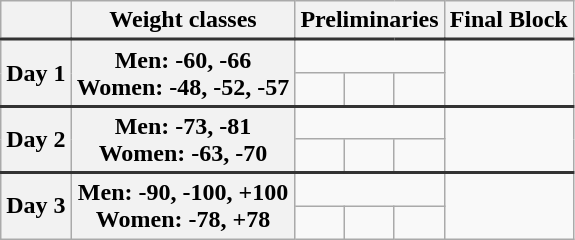<table class=wikitable style="text-align:center;">
<tr>
<th></th>
<th>Weight classes</th>
<th colspan=3>Preliminaries</th>
<th>Final Block</th>
</tr>
<tr style="border-top: 2px solid #333333;">
<th rowspan=2>Day 1</th>
<th rowspan=2>Men: -60, -66 <br> Women: -48, -52, -57</th>
<td colspan=3></td>
<td rowspan=2></td>
</tr>
<tr>
<td></td>
<td></td>
<td></td>
</tr>
<tr style="border-top: 2px solid #333333;">
<th rowspan=2>Day 2</th>
<th rowspan=2>Men: -73, -81<br> Women: -63, -70</th>
<td colspan=3></td>
<td rowspan=2></td>
</tr>
<tr>
<td></td>
<td></td>
<td></td>
</tr>
<tr style="border-top: 2px solid #333333;">
<th rowspan=2>Day 3</th>
<th rowspan=2>Men: -90, -100, +100 <br> Women: -78, +78</th>
<td colspan=3></td>
<td rowspan=2></td>
</tr>
<tr>
<td></td>
<td></td>
<td></td>
</tr>
</table>
